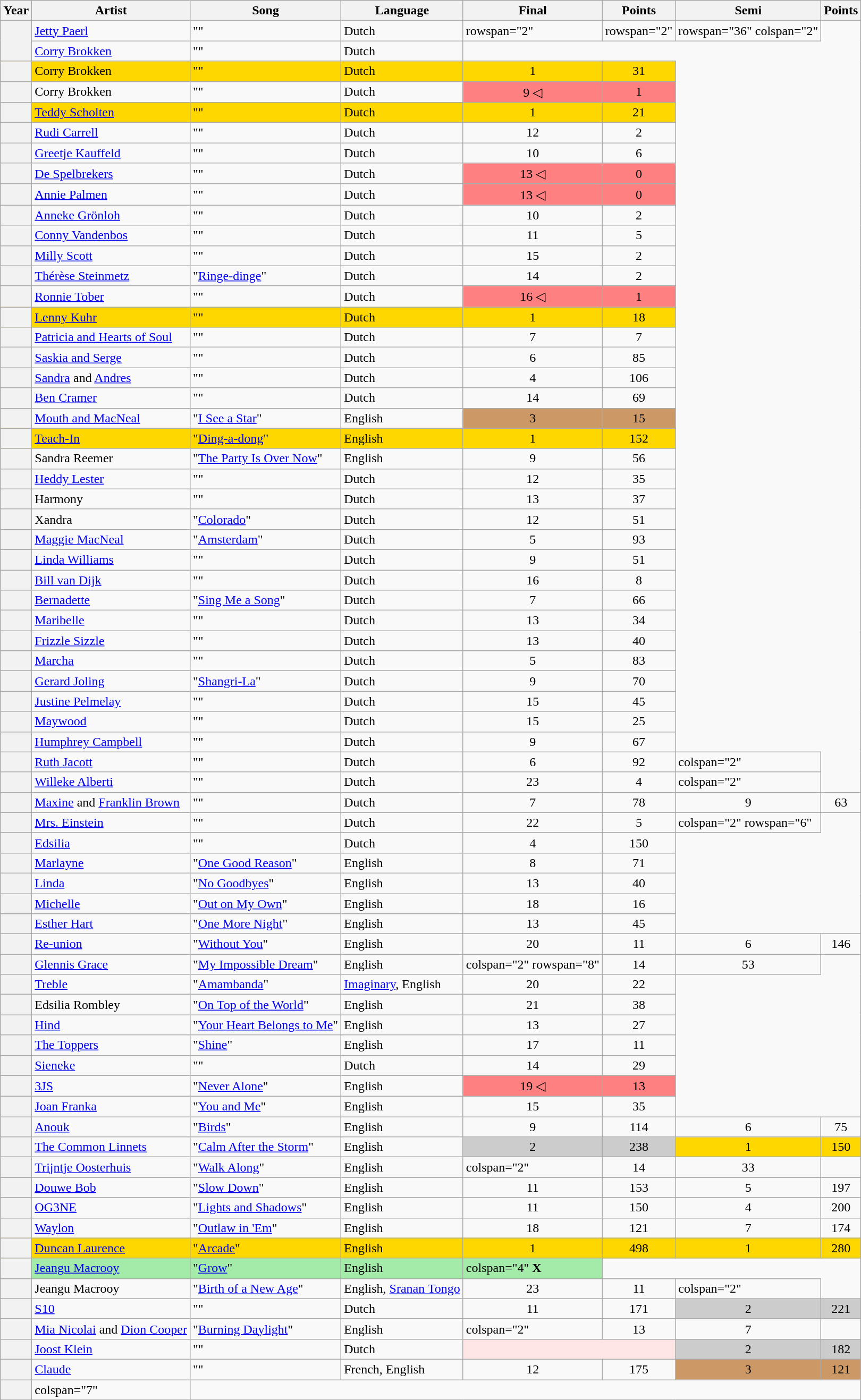<table class="wikitable sortable plainrowheaders">
<tr>
<th scope="col">Year</th>
<th scope="col">Artist</th>
<th scope="col">Song</th>
<th scope="col">Language</th>
<th scope="col" data-sort-type="number">Final</th>
<th scope="col" data-sort-type="number">Points</th>
<th scope="col" data-sort-type="number">Semi</th>
<th scope="col" data-sort-type="number">Points</th>
</tr>
<tr>
<th scope="row" rowspan="2" style="text-align:center;"></th>
<td><a href='#'>Jetty Paerl</a></td>
<td>""</td>
<td>Dutch</td>
<td>rowspan="2" </td>
<td>rowspan="2" </td>
<td>rowspan="36" colspan="2" </td>
</tr>
<tr>
<td><a href='#'>Corry Brokken</a></td>
<td>""</td>
<td>Dutch</td>
</tr>
<tr style="background-color:#FFD700;">
<th scope="row" style="text-align:center;"></th>
<td>Corry Brokken</td>
<td>""</td>
<td>Dutch</td>
<td style="text-align:center;">1</td>
<td style="text-align:center;">31</td>
</tr>
<tr>
<th scope="row" style="text-align:center;"></th>
<td>Corry Brokken</td>
<td>""</td>
<td>Dutch</td>
<td style="text-align:center; background-color:#FE8080;">9 ◁</td>
<td style="text-align:center; background-color:#FE8080;">1</td>
</tr>
<tr style="background-color:#FFD700;">
<th scope="row" style="text-align:center;"></th>
<td><a href='#'>Teddy Scholten</a></td>
<td>""</td>
<td>Dutch</td>
<td style="text-align:center;">1</td>
<td style="text-align:center;">21</td>
</tr>
<tr>
<th scope="row" style="text-align:center;"></th>
<td><a href='#'>Rudi Carrell</a></td>
<td>""</td>
<td>Dutch</td>
<td style="text-align:center;">12</td>
<td style="text-align:center;">2</td>
</tr>
<tr>
<th scope="row" style="text-align:center;"></th>
<td><a href='#'>Greetje Kauffeld</a></td>
<td>""</td>
<td>Dutch</td>
<td style="text-align:center;">10</td>
<td style="text-align:center;">6</td>
</tr>
<tr>
<th scope="row" style="text-align:center;"></th>
<td><a href='#'>De Spelbrekers</a></td>
<td>""</td>
<td>Dutch</td>
<td style="text-align:center; background-color:#FE8080;">13 ◁</td>
<td style="text-align:center; background-color:#FE8080;">0</td>
</tr>
<tr>
<th scope="row" style="text-align:center;"></th>
<td><a href='#'>Annie Palmen</a></td>
<td>""</td>
<td>Dutch</td>
<td style="text-align:center; background-color:#FE8080;">13 ◁</td>
<td style="text-align:center; background-color:#FE8080;">0</td>
</tr>
<tr>
<th scope="row" style="text-align:center;"></th>
<td><a href='#'>Anneke Grönloh</a></td>
<td>""</td>
<td>Dutch</td>
<td style="text-align:center;">10</td>
<td style="text-align:center;">2</td>
</tr>
<tr>
<th scope="row" style="text-align:center;"></th>
<td><a href='#'>Conny Vandenbos</a></td>
<td>""</td>
<td>Dutch</td>
<td style="text-align:center;">11</td>
<td style="text-align:center;">5</td>
</tr>
<tr>
<th scope="row" style="text-align:center;"></th>
<td><a href='#'>Milly Scott</a></td>
<td>""</td>
<td>Dutch</td>
<td style="text-align:center;">15</td>
<td style="text-align:center;">2</td>
</tr>
<tr>
<th scope="row" style="text-align:center;"></th>
<td><a href='#'>Thérèse Steinmetz</a></td>
<td>"<a href='#'>Ringe-dinge</a>"</td>
<td>Dutch</td>
<td style="text-align:center;">14</td>
<td style="text-align:center;">2</td>
</tr>
<tr>
<th scope="row" style="text-align:center;"></th>
<td><a href='#'>Ronnie Tober</a></td>
<td>""</td>
<td>Dutch</td>
<td style="text-align:center; background-color:#FE8080;">16 ◁</td>
<td style="text-align:center; background-color:#FE8080;">1</td>
</tr>
<tr style="background-color:#FFD700;">
<th scope="row" style="text-align:center;"></th>
<td><a href='#'>Lenny Kuhr</a></td>
<td>""</td>
<td>Dutch</td>
<td style="text-align:center;">1</td>
<td style="text-align:center;">18</td>
</tr>
<tr>
<th scope="row" style="text-align:center;"></th>
<td><a href='#'>Patricia and Hearts of Soul</a></td>
<td>""</td>
<td>Dutch</td>
<td style="text-align:center;">7</td>
<td style="text-align:center;">7</td>
</tr>
<tr>
<th scope="row" style="text-align:center;"></th>
<td><a href='#'>Saskia and Serge</a></td>
<td>""</td>
<td>Dutch</td>
<td style="text-align:center;">6</td>
<td style="text-align:center;">85</td>
</tr>
<tr>
<th scope="row" style="text-align:center;"></th>
<td><a href='#'>Sandra</a> and <a href='#'>Andres</a></td>
<td>""</td>
<td>Dutch</td>
<td style="text-align:center;">4</td>
<td style="text-align:center;">106</td>
</tr>
<tr>
<th scope="row" style="text-align:center;"></th>
<td><a href='#'>Ben Cramer</a></td>
<td>""</td>
<td>Dutch</td>
<td style="text-align:center;">14</td>
<td style="text-align:center;">69</td>
</tr>
<tr>
<th scope="row" style="text-align:center;"></th>
<td><a href='#'>Mouth and MacNeal</a></td>
<td>"<a href='#'>I See a Star</a>"</td>
<td>English</td>
<td style="text-align:center; background-color:#C96;">3</td>
<td style="text-align:center; background-color:#C96;">15</td>
</tr>
<tr style="background-color:#FFD700;">
<th scope="row" style="text-align:center;"></th>
<td><a href='#'>Teach-In</a></td>
<td>"<a href='#'>Ding-a-dong</a>"</td>
<td>English</td>
<td style="text-align:center;">1</td>
<td style="text-align:center;">152</td>
</tr>
<tr>
<th scope="row" style="text-align:center;"></th>
<td>Sandra Reemer</td>
<td>"<a href='#'>The Party Is Over Now</a>"</td>
<td>English</td>
<td style="text-align:center;">9</td>
<td style="text-align:center;">56</td>
</tr>
<tr>
<th scope="row" style="text-align:center;"></th>
<td><a href='#'>Heddy Lester</a></td>
<td>""</td>
<td>Dutch</td>
<td style="text-align:center;">12</td>
<td style="text-align:center;">35</td>
</tr>
<tr>
<th scope="row" style="text-align:center;"></th>
<td>Harmony</td>
<td><span>"</span>"</td>
<td>Dutch</td>
<td style="text-align:center;">13</td>
<td style="text-align:center;">37</td>
</tr>
<tr>
<th scope="row" style="text-align:center;"></th>
<td>Xandra</td>
<td>"<a href='#'>Colorado</a>"</td>
<td>Dutch</td>
<td style="text-align:center;">12</td>
<td style="text-align:center;">51</td>
</tr>
<tr>
<th scope="row" style="text-align:center;"></th>
<td><a href='#'>Maggie MacNeal</a></td>
<td>"<a href='#'>Amsterdam</a>"</td>
<td>Dutch</td>
<td style="text-align:center;">5</td>
<td style="text-align:center;">93</td>
</tr>
<tr>
<th scope="row" style="text-align:center;"></th>
<td><a href='#'>Linda Williams</a></td>
<td>""</td>
<td>Dutch</td>
<td style="text-align:center;">9</td>
<td style="text-align:center;">51</td>
</tr>
<tr>
<th scope="row" style="text-align:center;"></th>
<td><a href='#'>Bill van Dijk</a></td>
<td>""</td>
<td>Dutch</td>
<td style="text-align:center;">16</td>
<td style="text-align:center;">8</td>
</tr>
<tr>
<th scope="row" style="text-align:center;"></th>
<td><a href='#'>Bernadette</a></td>
<td>"<a href='#'>Sing Me a Song</a>"</td>
<td>Dutch</td>
<td style="text-align:center;">7</td>
<td style="text-align:center;">66</td>
</tr>
<tr>
<th scope="row" style="text-align:center;"></th>
<td><a href='#'>Maribelle</a></td>
<td>""</td>
<td>Dutch</td>
<td style="text-align:center;">13</td>
<td style="text-align:center;">34</td>
</tr>
<tr>
<th scope="row" style="text-align:center;"></th>
<td><a href='#'>Frizzle Sizzle</a></td>
<td>""</td>
<td>Dutch</td>
<td style="text-align:center;">13</td>
<td style="text-align:center;">40</td>
</tr>
<tr>
<th scope="row" style="text-align:center;"></th>
<td><a href='#'>Marcha</a></td>
<td>""</td>
<td>Dutch</td>
<td style="text-align:center;">5</td>
<td style="text-align:center;">83</td>
</tr>
<tr>
<th scope="row" style="text-align:center;"></th>
<td><a href='#'>Gerard Joling</a></td>
<td>"<a href='#'>Shangri-La</a>"</td>
<td>Dutch</td>
<td style="text-align:center;">9</td>
<td style="text-align:center;">70</td>
</tr>
<tr>
<th scope="row" style="text-align:center;"></th>
<td><a href='#'>Justine Pelmelay</a></td>
<td>""</td>
<td>Dutch</td>
<td style="text-align:center;">15</td>
<td style="text-align:center;">45</td>
</tr>
<tr>
<th scope="row" style="text-align:center;"></th>
<td><a href='#'>Maywood</a></td>
<td>""</td>
<td>Dutch</td>
<td style="text-align:center;">15</td>
<td style="text-align:center;">25</td>
</tr>
<tr>
<th scope="row" style="text-align:center;"></th>
<td><a href='#'>Humphrey Campbell</a></td>
<td>""</td>
<td>Dutch</td>
<td style="text-align:center;">9</td>
<td style="text-align:center;">67</td>
</tr>
<tr>
<th scope="row" style="text-align:center;"></th>
<td><a href='#'>Ruth Jacott</a></td>
<td>""</td>
<td>Dutch</td>
<td style="text-align:center;">6</td>
<td style="text-align:center;">92</td>
<td>colspan="2" </td>
</tr>
<tr>
<th scope="row" style="text-align:center;"></th>
<td><a href='#'>Willeke Alberti</a></td>
<td>""</td>
<td>Dutch</td>
<td style="text-align:center;">23</td>
<td style="text-align:center;">4</td>
<td>colspan="2" </td>
</tr>
<tr>
<th scope="row" style="text-align:center;"></th>
<td><a href='#'>Maxine</a> and <a href='#'>Franklin Brown</a></td>
<td>""</td>
<td>Dutch</td>
<td style="text-align:center;">7</td>
<td style="text-align:center;">78</td>
<td style="text-align:center;">9</td>
<td style="text-align:center;">63</td>
</tr>
<tr>
<th scope="row" style="text-align:center;"></th>
<td><a href='#'>Mrs. Einstein</a></td>
<td>""</td>
<td>Dutch</td>
<td style="text-align:center;">22</td>
<td style="text-align:center;">5</td>
<td>colspan="2" rowspan="6" </td>
</tr>
<tr>
<th scope="row" style="text-align:center;"></th>
<td><a href='#'>Edsilia</a></td>
<td>""</td>
<td>Dutch</td>
<td style="text-align:center;">4</td>
<td style="text-align:center;">150</td>
</tr>
<tr>
<th scope="row" style="text-align:center;"></th>
<td><a href='#'>Marlayne</a></td>
<td>"<a href='#'>One Good Reason</a>"</td>
<td>English</td>
<td style="text-align:center;">8</td>
<td style="text-align:center;">71</td>
</tr>
<tr>
<th scope="row" style="text-align:center;"></th>
<td><a href='#'>Linda</a></td>
<td>"<a href='#'>No Goodbyes</a>"</td>
<td>English</td>
<td style="text-align:center;">13</td>
<td style="text-align:center;">40</td>
</tr>
<tr>
<th scope="row" style="text-align:center;"></th>
<td><a href='#'>Michelle</a></td>
<td>"<a href='#'>Out on My Own</a>"</td>
<td>English</td>
<td style="text-align:center;">18</td>
<td style="text-align:center;">16</td>
</tr>
<tr>
<th scope="row" style="text-align:center;"></th>
<td><a href='#'>Esther Hart</a></td>
<td>"<a href='#'>One More Night</a>"</td>
<td>English</td>
<td style="text-align:center;">13</td>
<td style="text-align:center;">45</td>
</tr>
<tr>
<th scope="row" style="text-align:center;"></th>
<td><a href='#'>Re-union</a></td>
<td>"<a href='#'>Without You</a>"</td>
<td>English</td>
<td style="text-align:center;">20</td>
<td style="text-align:center;">11</td>
<td style="text-align:center;">6</td>
<td style="text-align:center;">146</td>
</tr>
<tr>
<th scope="row" style="text-align:center;"></th>
<td><a href='#'>Glennis Grace</a></td>
<td>"<a href='#'>My Impossible Dream</a>"</td>
<td>English</td>
<td>colspan="2" rowspan="8" </td>
<td style="text-align:center;">14</td>
<td style="text-align:center;">53</td>
</tr>
<tr>
<th scope="row" style="text-align:center;"></th>
<td><a href='#'>Treble</a></td>
<td>"<a href='#'>Amambanda</a>"</td>
<td><a href='#'>Imaginary</a>, English</td>
<td style="text-align:center;">20</td>
<td style="text-align:center;">22</td>
</tr>
<tr>
<th scope="row" style="text-align:center;"></th>
<td>Edsilia Rombley</td>
<td>"<a href='#'>On Top of the World</a>"</td>
<td>English</td>
<td style="text-align:center;">21</td>
<td style="text-align:center;">38</td>
</tr>
<tr>
<th scope="row" style="text-align:center;"></th>
<td><a href='#'>Hind</a></td>
<td>"<a href='#'>Your Heart Belongs to Me</a>"</td>
<td>English</td>
<td style="text-align:center;">13</td>
<td style="text-align:center;">27</td>
</tr>
<tr>
<th scope="row" style="text-align:center;"></th>
<td><a href='#'>The Toppers</a></td>
<td>"<a href='#'>Shine</a>"</td>
<td>English</td>
<td style="text-align:center;">17</td>
<td style="text-align:center;">11</td>
</tr>
<tr>
<th scope="row" style="text-align:center;"></th>
<td><a href='#'>Sieneke</a></td>
<td>""</td>
<td>Dutch</td>
<td style="text-align:center;">14</td>
<td style="text-align:center;">29</td>
</tr>
<tr>
<th scope="row" style="text-align:center;"></th>
<td><a href='#'>3JS</a></td>
<td>"<a href='#'>Never Alone</a>"</td>
<td>English</td>
<td style="text-align:center; background-color:#FE8080;">19 ◁</td>
<td style="text-align:center; background-color:#FE8080;">13</td>
</tr>
<tr>
<th scope="row" style="text-align:center;"></th>
<td><a href='#'>Joan Franka</a></td>
<td>"<a href='#'>You and Me</a>"</td>
<td>English</td>
<td style="text-align:center;">15</td>
<td style="text-align:center;">35</td>
</tr>
<tr>
<th scope="row" style="text-align:center;"></th>
<td><a href='#'>Anouk</a></td>
<td>"<a href='#'>Birds</a>"</td>
<td>English</td>
<td style="text-align:center;">9</td>
<td style="text-align:center;">114</td>
<td style="text-align:center;">6</td>
<td style="text-align:center;">75</td>
</tr>
<tr>
<th scope="row" style="text-align:center;"></th>
<td><a href='#'>The Common Linnets</a></td>
<td>"<a href='#'>Calm After the Storm</a>"</td>
<td>English</td>
<td style="text-align:center; background-color:#CCC;">2</td>
<td style="text-align:center; background-color:#CCC;">238</td>
<td style="text-align:center; background-color:#FFD700;">1</td>
<td style="text-align:center; background-color:#FFD700;">150</td>
</tr>
<tr>
<th scope="row" style="text-align:center;"></th>
<td><a href='#'>Trijntje Oosterhuis</a></td>
<td>"<a href='#'>Walk Along</a>"</td>
<td>English</td>
<td>colspan="2" </td>
<td style="text-align:center;">14</td>
<td style="text-align:center;">33</td>
</tr>
<tr>
<th scope="row" style="text-align:center;"></th>
<td><a href='#'>Douwe Bob</a></td>
<td>"<a href='#'>Slow Down</a>"</td>
<td>English</td>
<td style="text-align:center;">11</td>
<td style="text-align:center;">153</td>
<td style="text-align:center;">5</td>
<td style="text-align:center;">197</td>
</tr>
<tr>
<th scope="row" style="text-align:center;"></th>
<td><a href='#'>OG3NE</a></td>
<td>"<a href='#'>Lights and Shadows</a>"</td>
<td>English</td>
<td style="text-align:center;">11</td>
<td style="text-align:center;">150</td>
<td style="text-align:center;">4</td>
<td style="text-align:center;">200</td>
</tr>
<tr>
<th scope="row" style="text-align:center;"></th>
<td><a href='#'>Waylon</a></td>
<td>"<a href='#'>Outlaw in 'Em</a>"</td>
<td>English</td>
<td style="text-align:center;">18</td>
<td style="text-align:center;">121</td>
<td style="text-align:center;">7</td>
<td style="text-align:center;">174</td>
</tr>
<tr style="background-color:#FFD700;">
<th scope="row" style="text-align:center;"></th>
<td><a href='#'>Duncan Laurence</a></td>
<td>"<a href='#'>Arcade</a>"</td>
<td>English</td>
<td style="text-align:center;">1</td>
<td style="text-align:center;">498</td>
<td style="text-align:center;">1</td>
<td style="text-align:center;">280</td>
</tr>
<tr style="background-color:#A4EAA9;">
<th scope="row" style="text-align:center;"></th>
<td><a href='#'>Jeangu Macrooy</a></td>
<td>"<a href='#'>Grow</a>"</td>
<td>English</td>
<td>colspan="4"  <strong>X</strong></td>
</tr>
<tr>
<th scope="row" style="text-align:center;"></th>
<td>Jeangu Macrooy</td>
<td>"<a href='#'>Birth of a New Age</a>"</td>
<td>English, <a href='#'>Sranan Tongo</a></td>
<td style="text-align:center;">23</td>
<td style="text-align:center;">11</td>
<td>colspan="2" </td>
</tr>
<tr>
<th scope="row" style="text-align:center;"></th>
<td><a href='#'>S10</a></td>
<td>""</td>
<td>Dutch</td>
<td style="text-align:center;">11</td>
<td style="text-align:center;">171</td>
<td style="text-align:center; background-color:#CCC;">2</td>
<td style="text-align:center; background-color:#CCC;">221</td>
</tr>
<tr>
<th scope="row" style="text-align:center;"></th>
<td><a href='#'>Mia Nicolai</a> and <a href='#'>Dion Cooper</a></td>
<td>"<a href='#'>Burning Daylight</a>"</td>
<td>English</td>
<td>colspan="2" </td>
<td style="text-align:center;">13</td>
<td style="text-align:center;">7</td>
</tr>
<tr>
<th scope="row" style="text-align:center;"></th>
<td><a href='#'>Joost Klein</a></td>
<td>""</td>
<td>Dutch</td>
<td colspan="2" style="background-color:#FFE6E6;"></td>
<td style="text-align:center; background-color:#CCC;">2</td>
<td style="text-align:center; background-color:#CCC;">182</td>
</tr>
<tr>
<th scope="row" style="text-align:center;"></th>
<td><a href='#'>Claude</a></td>
<td>""</td>
<td>French, English</td>
<td style="text-align:center;">12</td>
<td style="text-align:center;">175</td>
<td style="text-align:center; background-color:#C96;">3</td>
<td style="text-align:center; background-color:#C96;">121</td>
</tr>
<tr>
<th scope="row" style="text-align:center;"></th>
<td>colspan="7" </td>
</tr>
</table>
